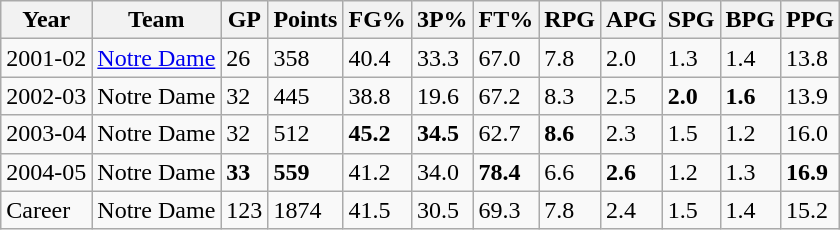<table class="wikitable">
<tr>
<th>Year</th>
<th>Team</th>
<th>GP</th>
<th>Points</th>
<th>FG%</th>
<th>3P%</th>
<th>FT%</th>
<th>RPG</th>
<th>APG</th>
<th>SPG</th>
<th>BPG</th>
<th>PPG</th>
</tr>
<tr>
<td>2001-02</td>
<td><a href='#'>Notre Dame</a></td>
<td>26</td>
<td>358</td>
<td>40.4</td>
<td>33.3</td>
<td>67.0</td>
<td>7.8</td>
<td>2.0</td>
<td>1.3</td>
<td>1.4</td>
<td>13.8</td>
</tr>
<tr>
<td>2002-03</td>
<td>Notre Dame</td>
<td>32</td>
<td>445</td>
<td>38.8</td>
<td>19.6</td>
<td>67.2</td>
<td>8.3</td>
<td>2.5</td>
<td><strong>2.0</strong></td>
<td><strong>1.6</strong></td>
<td>13.9</td>
</tr>
<tr>
<td>2003-04</td>
<td>Notre Dame</td>
<td>32</td>
<td>512</td>
<td><strong>45.2</strong></td>
<td><strong>34.5</strong></td>
<td>62.7</td>
<td><strong>8.6</strong></td>
<td>2.3</td>
<td>1.5</td>
<td>1.2</td>
<td>16.0</td>
</tr>
<tr>
<td>2004-05</td>
<td>Notre Dame</td>
<td><strong>33</strong></td>
<td><strong>559</strong></td>
<td>41.2</td>
<td>34.0</td>
<td><strong>78.4</strong></td>
<td>6.6</td>
<td><strong>2.6</strong></td>
<td>1.2</td>
<td>1.3</td>
<td><strong>16.9</strong></td>
</tr>
<tr>
<td>Career</td>
<td>Notre Dame</td>
<td>123</td>
<td>1874</td>
<td>41.5</td>
<td>30.5</td>
<td>69.3</td>
<td>7.8</td>
<td>2.4</td>
<td>1.5</td>
<td>1.4</td>
<td>15.2</td>
</tr>
</table>
